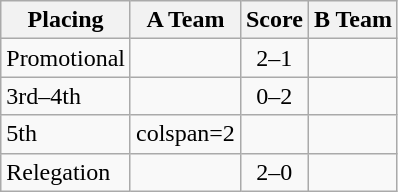<table class=wikitable style="border:1px solid #AAAAAA;">
<tr>
<th>Placing</th>
<th>A Team</th>
<th>Score</th>
<th>B Team</th>
</tr>
<tr>
<td>Promotional</td>
<td><strong></strong></td>
<td align="center">2–1</td>
<td></td>
</tr>
<tr>
<td>3rd–4th</td>
<td></td>
<td align="center">0–2</td>
<td><strong> </strong></td>
</tr>
<tr>
<td>5th</td>
<td>colspan=2 </td>
<td></td>
</tr>
<tr>
<td>Relegation</td>
<td><strong></strong></td>
<td align="center">2–0</td>
<td></td>
</tr>
</table>
